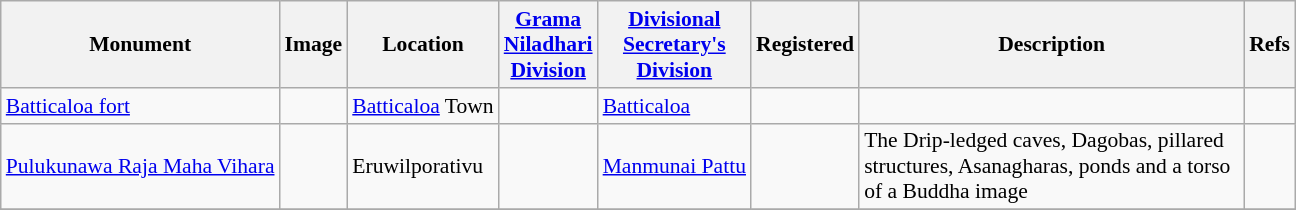<table class="wikitable plainrowheaders sortable" style="font-size:90%; text-align:left;">
<tr>
<th>Monument</th>
<th>Image</th>
<th>Location</th>
<th><a href='#'>Grama<br>Niladhari<br>Division</a></th>
<th><a href='#'>Divisional<br>Secretary's<br>Division</a></th>
<th>Registered</th>
<th scope=col width=250px>Description</th>
<th>Refs</th>
</tr>
<tr>
<td><a href='#'>Batticaloa fort</a></td>
<td></td>
<td><a href='#'>Batticaloa</a> Town</td>
<td></td>
<td><a href='#'>Batticaloa</a></td>
<td align=center></td>
<td></td>
<td></td>
</tr>
<tr>
<td><a href='#'>Pulukunawa Raja Maha Vihara</a></td>
<td></td>
<td>Eruwilporativu</td>
<td></td>
<td><a href='#'>Manmunai Pattu</a></td>
<td></td>
<td>The Drip-ledged caves, Dagobas, pillared structures, Asanagharas, ponds and a torso of a Buddha image</td>
<td></td>
</tr>
<tr>
</tr>
</table>
